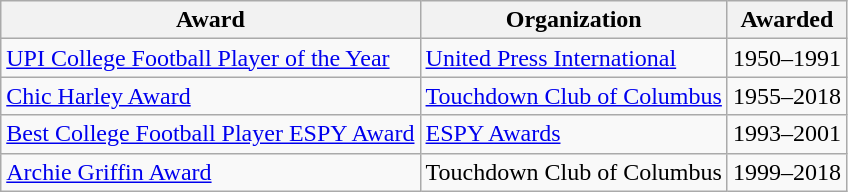<table class="wikitable sortable">
<tr>
<th>Award</th>
<th>Organization</th>
<th>Awarded</th>
</tr>
<tr>
<td><a href='#'>UPI College Football Player of the Year</a></td>
<td><a href='#'>United Press International</a></td>
<td>1950–1991</td>
</tr>
<tr>
<td><a href='#'>Chic Harley Award</a></td>
<td><a href='#'>Touchdown Club of Columbus</a></td>
<td>1955–2018</td>
</tr>
<tr>
<td><a href='#'>Best College Football Player ESPY Award</a></td>
<td><a href='#'>ESPY Awards</a></td>
<td>1993–2001</td>
</tr>
<tr>
<td><a href='#'>Archie Griffin Award</a></td>
<td>Touchdown Club of Columbus</td>
<td>1999–2018</td>
</tr>
</table>
